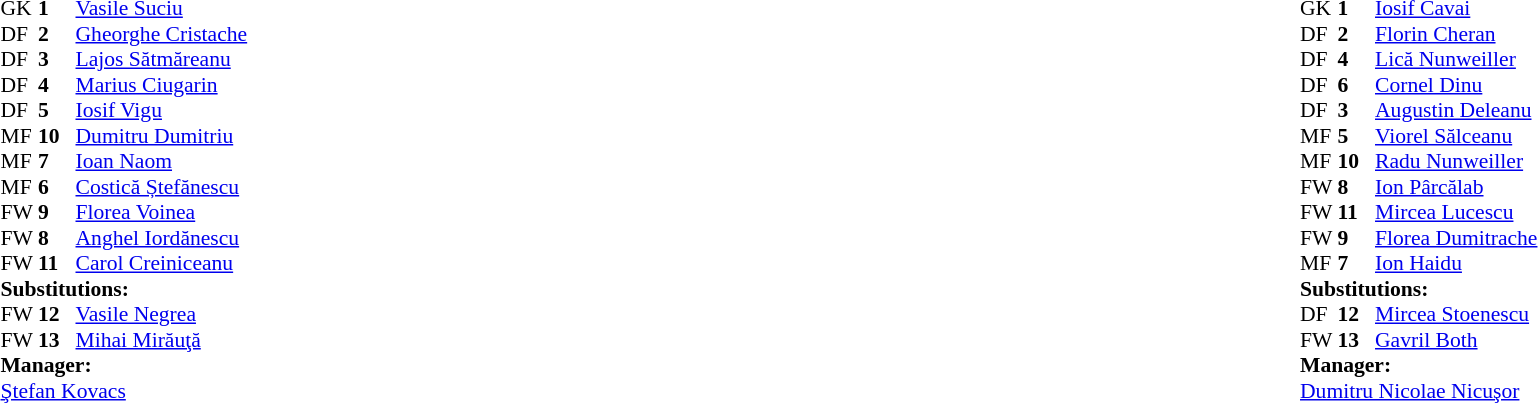<table style="width:100%;">
<tr>
<td style="vertical-align:top; width:50%;"><br><table style="font-size: 90%" cellspacing="0" cellpadding="0">
<tr>
<th width=25></th>
<th width=25></th>
</tr>
<tr>
<td>GK</td>
<td><strong>1</strong></td>
<td> <a href='#'>Vasile Suciu</a></td>
</tr>
<tr>
<td>DF</td>
<td><strong>2</strong></td>
<td> <a href='#'>Gheorghe Cristache</a></td>
</tr>
<tr>
<td>DF</td>
<td><strong>3</strong></td>
<td> <a href='#'>Lajos Sătmăreanu</a></td>
</tr>
<tr>
<td>DF</td>
<td><strong>4</strong></td>
<td> <a href='#'>Marius Ciugarin</a></td>
</tr>
<tr>
<td>DF</td>
<td><strong>5</strong></td>
<td> <a href='#'>Iosif Vigu</a></td>
</tr>
<tr>
<td>MF</td>
<td><strong>10</strong></td>
<td> <a href='#'>Dumitru Dumitriu</a></td>
</tr>
<tr>
<td>MF</td>
<td><strong>7</strong></td>
<td> <a href='#'>Ioan Naom</a></td>
</tr>
<tr>
<td>MF</td>
<td><strong>6</strong></td>
<td> <a href='#'>Costică Ștefănescu</a> </td>
</tr>
<tr>
<td>FW</td>
<td><strong>9</strong></td>
<td> <a href='#'>Florea Voinea</a></td>
</tr>
<tr>
<td>FW</td>
<td><strong>8</strong></td>
<td> <a href='#'>Anghel Iordănescu</a></td>
</tr>
<tr>
<td>FW</td>
<td><strong>11</strong></td>
<td> <a href='#'>Carol Creiniceanu</a> </td>
</tr>
<tr>
<td colspan=3><strong>Substitutions:</strong></td>
</tr>
<tr>
<td>FW</td>
<td><strong>12</strong></td>
<td> <a href='#'>Vasile Negrea</a> </td>
</tr>
<tr>
<td>FW</td>
<td><strong>13</strong></td>
<td> <a href='#'>Mihai Mirăuţă</a> </td>
</tr>
<tr>
<td colspan=3><strong>Manager:</strong></td>
</tr>
<tr>
<td colspan=4> <a href='#'>Ştefan Kovacs</a></td>
</tr>
</table>
</td>
<td valign="top"></td>
<td style="vertical-align:top; width:50%;"><br><table cellspacing="0" cellpadding="0" style="font-size:90%; margin:auto;">
<tr>
<th width=25></th>
<th width=25></th>
</tr>
<tr>
<td>GK</td>
<td><strong>1</strong></td>
<td> <a href='#'>Iosif Cavai</a></td>
</tr>
<tr>
<td>DF</td>
<td><strong>2</strong></td>
<td> <a href='#'>Florin Cheran</a></td>
</tr>
<tr>
<td>DF</td>
<td><strong>4</strong></td>
<td> <a href='#'>Lică Nunweiller</a> </td>
</tr>
<tr>
<td>DF</td>
<td><strong>6</strong></td>
<td> <a href='#'>Cornel Dinu</a></td>
</tr>
<tr>
<td>DF</td>
<td><strong>3</strong></td>
<td> <a href='#'>Augustin Deleanu</a></td>
</tr>
<tr>
<td>MF</td>
<td><strong>5</strong></td>
<td> <a href='#'>Viorel Sălceanu</a></td>
</tr>
<tr>
<td>MF</td>
<td><strong>10</strong></td>
<td> <a href='#'>Radu Nunweiller</a></td>
</tr>
<tr>
<td>FW</td>
<td><strong>8</strong></td>
<td> <a href='#'>Ion Pârcălab</a></td>
</tr>
<tr>
<td>FW</td>
<td><strong>11</strong></td>
<td> <a href='#'>Mircea Lucescu</a></td>
</tr>
<tr>
<td>FW</td>
<td><strong>9</strong></td>
<td> <a href='#'>Florea Dumitrache</a></td>
</tr>
<tr>
<td>MF</td>
<td><strong>7</strong></td>
<td> <a href='#'>Ion Haidu</a> </td>
</tr>
<tr>
<td colspan=3><strong>Substitutions:</strong></td>
</tr>
<tr>
<td>DF</td>
<td><strong>12</strong></td>
<td> <a href='#'>Mircea Stoenescu</a> </td>
</tr>
<tr>
<td>FW</td>
<td><strong>13</strong></td>
<td> <a href='#'>Gavril Both</a> </td>
</tr>
<tr>
<td colspan=3><strong>Manager:</strong></td>
</tr>
<tr>
<td colspan=4> <a href='#'>Dumitru Nicolae Nicuşor</a></td>
</tr>
</table>
</td>
</tr>
</table>
